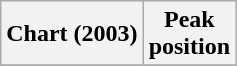<table class="wikitable plainrowheaders" style="text-align:center">
<tr>
<th scope="col">Chart (2003)</th>
<th scope="col">Peak<br>position</th>
</tr>
<tr>
</tr>
</table>
